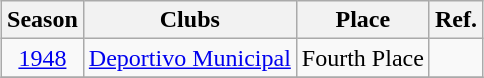<table class="wikitable" style="margin:1em auto; text-align: center;">
<tr>
<th>Season</th>
<th>Clubs</th>
<th>Place</th>
<th>Ref.</th>
</tr>
<tr>
<td><a href='#'>1948</a></td>
<td><a href='#'>Deportivo Municipal</a></td>
<td>Fourth Place</td>
<td></td>
</tr>
<tr>
</tr>
</table>
